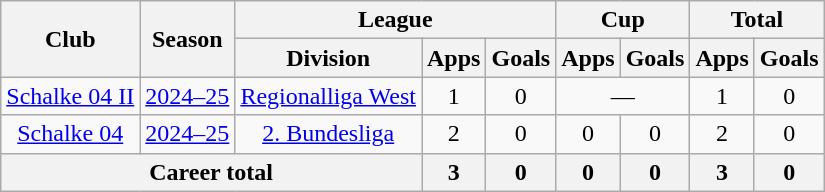<table class="wikitable nowrap" style="text-align:center">
<tr>
<th rowspan="2">Club</th>
<th rowspan="2">Season</th>
<th colspan="3">League</th>
<th colspan="2">Cup</th>
<th colspan="2">Total</th>
</tr>
<tr>
<th>Division</th>
<th>Apps</th>
<th>Goals</th>
<th>Apps</th>
<th>Goals</th>
<th>Apps</th>
<th>Goals</th>
</tr>
<tr>
<td><a href='#'>Schalke 04 II</a></td>
<td><a href='#'>2024–25</a></td>
<td><a href='#'>Regionalliga West</a></td>
<td>1</td>
<td>0</td>
<td colspan="2">—</td>
<td>1</td>
<td>0</td>
</tr>
<tr>
<td><a href='#'>Schalke 04</a></td>
<td><a href='#'>2024–25</a></td>
<td><a href='#'>2. Bundesliga</a></td>
<td>2</td>
<td>0</td>
<td>0</td>
<td>0</td>
<td>2</td>
<td>0</td>
</tr>
<tr>
<th colspan="3">Career total</th>
<th>3</th>
<th>0</th>
<th>0</th>
<th>0</th>
<th>3</th>
<th>0</th>
</tr>
</table>
